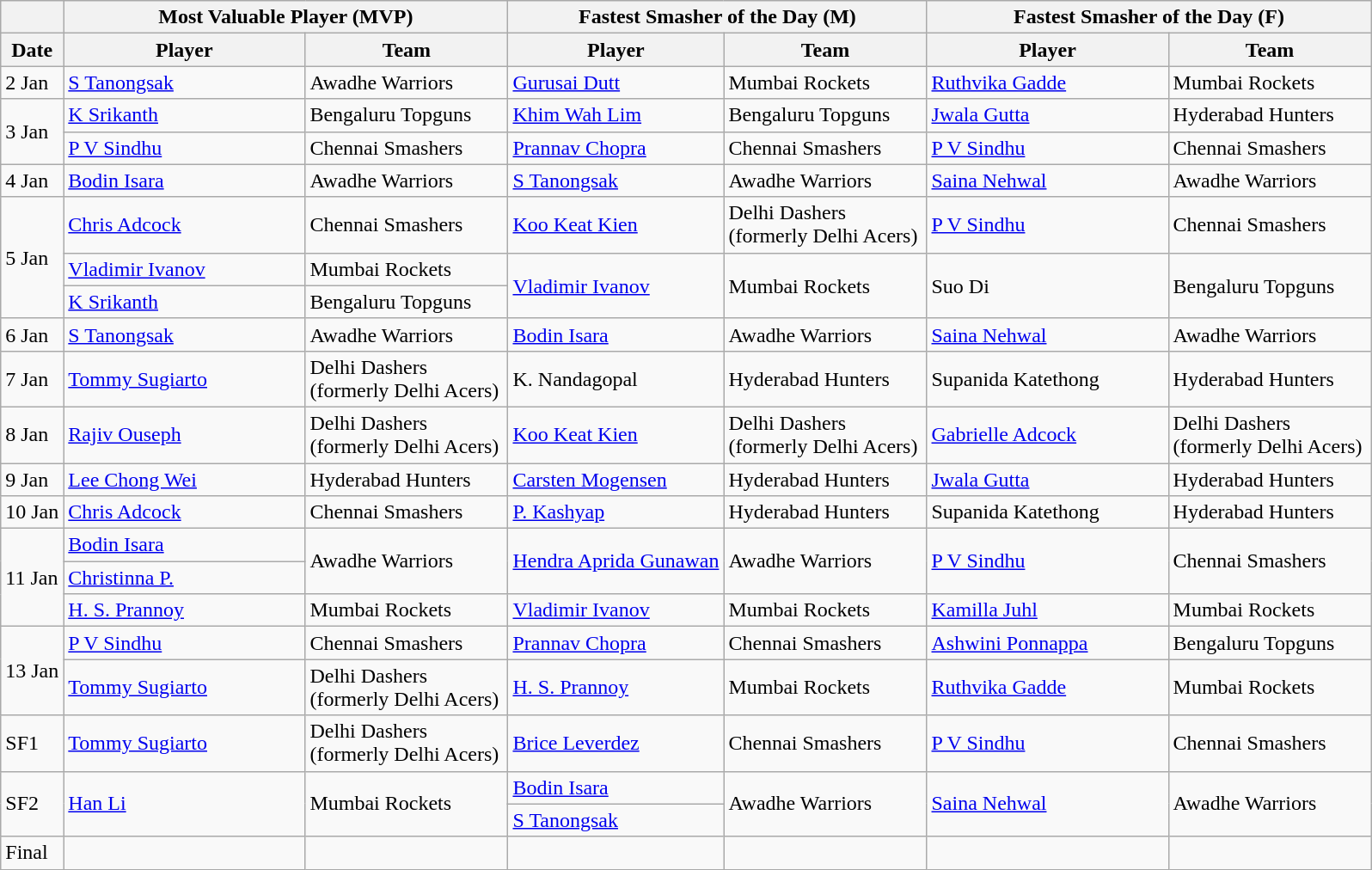<table class="wikitable">
<tr>
<th></th>
<th colspan="2">Most Valuable Player (MVP)</th>
<th colspan="2">Fastest Smasher of the Day (M)</th>
<th colspan="2">Fastest Smasher of the Day (F)</th>
</tr>
<tr>
<th>Date</th>
<th width=180px>Player</th>
<th width=150px>Team</th>
<th>Player</th>
<th width=150px>Team</th>
<th width=180px>Player</th>
<th width=150px>Team</th>
</tr>
<tr>
<td>2 Jan</td>
<td> <a href='#'>S Tanongsak</a></td>
<td>Awadhe Warriors</td>
<td> <a href='#'>Gurusai Dutt</a></td>
<td>Mumbai Rockets</td>
<td> <a href='#'>Ruthvika Gadde</a></td>
<td>Mumbai Rockets</td>
</tr>
<tr>
<td rowspan="2">3 Jan</td>
<td> <a href='#'>K Srikanth</a></td>
<td>Bengaluru Topguns</td>
<td> <a href='#'>Khim Wah Lim</a></td>
<td>Bengaluru Topguns</td>
<td> <a href='#'>Jwala Gutta</a></td>
<td>Hyderabad Hunters</td>
</tr>
<tr>
<td> <a href='#'>P V Sindhu</a></td>
<td>Chennai Smashers</td>
<td> <a href='#'>Prannav Chopra</a></td>
<td>Chennai Smashers</td>
<td> <a href='#'>P V Sindhu</a></td>
<td>Chennai Smashers</td>
</tr>
<tr>
<td>4 Jan</td>
<td> <a href='#'>Bodin Isara</a></td>
<td>Awadhe Warriors</td>
<td> <a href='#'>S Tanongsak</a></td>
<td>Awadhe Warriors</td>
<td> <a href='#'>Saina Nehwal</a></td>
<td>Awadhe Warriors</td>
</tr>
<tr>
<td rowspan="3">5 Jan</td>
<td> <a href='#'>Chris Adcock</a></td>
<td>Chennai Smashers</td>
<td> <a href='#'>Koo Keat Kien</a></td>
<td>Delhi Dashers (formerly Delhi Acers)</td>
<td> <a href='#'>P V Sindhu</a></td>
<td>Chennai Smashers</td>
</tr>
<tr>
<td> <a href='#'>Vladimir Ivanov</a></td>
<td>Mumbai Rockets</td>
<td rowspan="2"> <a href='#'>Vladimir Ivanov</a></td>
<td rowspan="2">Mumbai Rockets</td>
<td rowspan="2"> Suo Di</td>
<td rowspan="2">Bengaluru Topguns</td>
</tr>
<tr>
<td> <a href='#'>K Srikanth</a></td>
<td>Bengaluru Topguns</td>
</tr>
<tr>
<td>6 Jan</td>
<td> <a href='#'>S Tanongsak</a></td>
<td>Awadhe Warriors</td>
<td> <a href='#'>Bodin Isara</a></td>
<td>Awadhe Warriors</td>
<td> <a href='#'>Saina Nehwal</a></td>
<td>Awadhe Warriors</td>
</tr>
<tr>
<td>7 Jan</td>
<td> <a href='#'>Tommy Sugiarto</a></td>
<td>Delhi Dashers (formerly Delhi Acers)</td>
<td> K. Nandagopal</td>
<td>Hyderabad Hunters</td>
<td> Supanida Katethong</td>
<td>Hyderabad Hunters</td>
</tr>
<tr>
<td>8 Jan</td>
<td> <a href='#'>Rajiv Ouseph</a></td>
<td>Delhi Dashers (formerly Delhi Acers)</td>
<td> <a href='#'>Koo Keat Kien</a></td>
<td>Delhi Dashers (formerly Delhi Acers)</td>
<td> <a href='#'>Gabrielle Adcock</a></td>
<td>Delhi Dashers (formerly Delhi Acers)</td>
</tr>
<tr>
<td>9 Jan</td>
<td> <a href='#'>Lee Chong Wei</a></td>
<td>Hyderabad Hunters</td>
<td> <a href='#'>Carsten Mogensen</a></td>
<td>Hyderabad Hunters</td>
<td> <a href='#'>Jwala Gutta</a></td>
<td>Hyderabad Hunters</td>
</tr>
<tr>
<td>10 Jan</td>
<td> <a href='#'>Chris Adcock</a></td>
<td>Chennai Smashers</td>
<td> <a href='#'>P. Kashyap</a></td>
<td>Hyderabad Hunters</td>
<td> Supanida Katethong</td>
<td>Hyderabad Hunters</td>
</tr>
<tr>
<td rowspan="3">11 Jan</td>
<td> <a href='#'>Bodin Isara</a></td>
<td rowspan="2">Awadhe Warriors</td>
<td rowspan="2"> <a href='#'>Hendra Aprida Gunawan</a></td>
<td rowspan="2">Awadhe Warriors</td>
<td rowspan="2"> <a href='#'>P V Sindhu</a></td>
<td rowspan="2">Chennai Smashers</td>
</tr>
<tr>
<td> <a href='#'>Christinna P.</a></td>
</tr>
<tr>
<td> <a href='#'>H. S. Prannoy</a></td>
<td>Mumbai Rockets</td>
<td> <a href='#'>Vladimir Ivanov</a></td>
<td>Mumbai Rockets</td>
<td> <a href='#'>Kamilla Juhl</a></td>
<td>Mumbai Rockets</td>
</tr>
<tr>
<td rowspan="2">13 Jan</td>
<td> <a href='#'>P V Sindhu</a></td>
<td>Chennai Smashers</td>
<td> <a href='#'>Prannav Chopra</a></td>
<td>Chennai Smashers</td>
<td> <a href='#'>Ashwini Ponnappa</a></td>
<td>Bengaluru Topguns</td>
</tr>
<tr>
<td> <a href='#'>Tommy Sugiarto</a></td>
<td>Delhi Dashers (formerly Delhi Acers)</td>
<td> <a href='#'>H. S. Prannoy</a></td>
<td>Mumbai Rockets</td>
<td> <a href='#'>Ruthvika Gadde</a></td>
<td>Mumbai Rockets</td>
</tr>
<tr>
<td>SF1</td>
<td> <a href='#'>Tommy Sugiarto</a></td>
<td>Delhi Dashers (formerly Delhi Acers)</td>
<td> <a href='#'>Brice Leverdez</a></td>
<td>Chennai Smashers</td>
<td> <a href='#'>P V Sindhu</a></td>
<td>Chennai Smashers</td>
</tr>
<tr>
<td rowspan="2">SF2</td>
<td rowspan="2"> <a href='#'>Han Li</a></td>
<td rowspan="2">Mumbai Rockets</td>
<td> <a href='#'>Bodin Isara</a></td>
<td rowspan="2">Awadhe Warriors</td>
<td rowspan="2"> <a href='#'>Saina Nehwal</a></td>
<td rowspan="2">Awadhe Warriors</td>
</tr>
<tr>
<td> <a href='#'>S Tanongsak</a></td>
</tr>
<tr>
<td>Final</td>
<td></td>
<td></td>
<td></td>
<td></td>
<td></td>
<td></td>
</tr>
</table>
